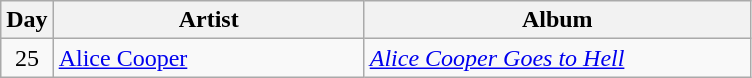<table class="wikitable" border="1">
<tr>
<th>Day</th>
<th width="200">Artist</th>
<th width="250">Album</th>
</tr>
<tr>
<td style="text-align:center;" rowspan="1">25</td>
<td><a href='#'>Alice Cooper</a></td>
<td><em><a href='#'>Alice Cooper Goes to Hell</a></em></td>
</tr>
</table>
